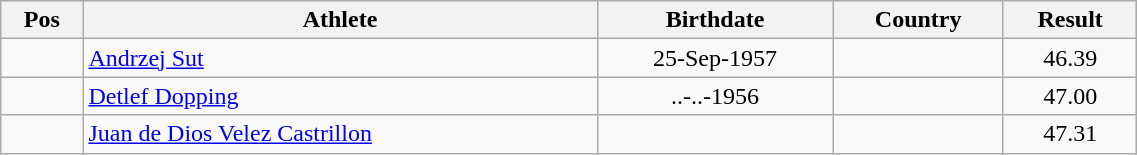<table class="wikitable"  style="text-align:center; width:60%;">
<tr>
<th>Pos</th>
<th>Athlete</th>
<th>Birthdate</th>
<th>Country</th>
<th>Result</th>
</tr>
<tr>
<td align=center></td>
<td align=left><a href='#'>Andrzej Sut</a></td>
<td>25-Sep-1957</td>
<td align=left></td>
<td>46.39</td>
</tr>
<tr>
<td align=center></td>
<td align=left><a href='#'>Detlef Dopping</a></td>
<td>..-..-1956</td>
<td align=left></td>
<td>47.00</td>
</tr>
<tr>
<td align=center></td>
<td align=left><a href='#'>Juan de Dios Velez Castrillon</a></td>
<td align=left></td>
<td align=left></td>
<td>47.31</td>
</tr>
</table>
